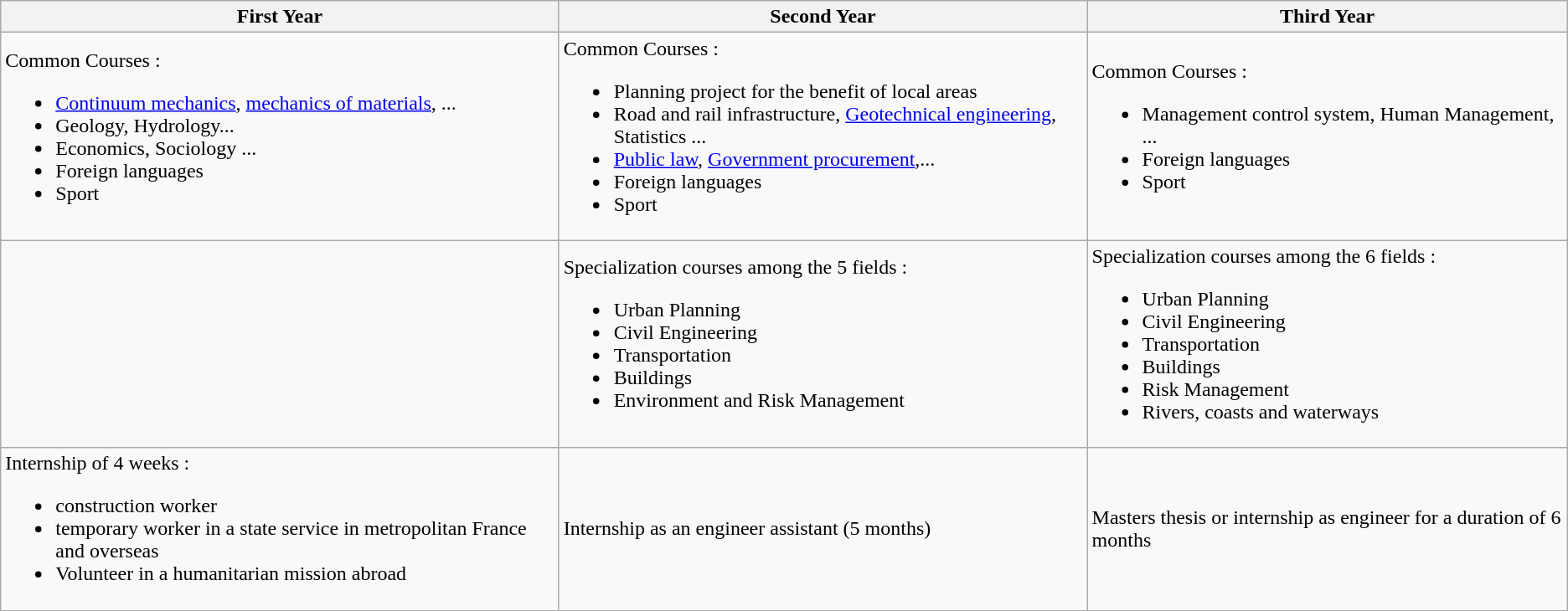<table class="wikitable">
<tr>
<th>First Year</th>
<th>Second Year</th>
<th>Third Year</th>
</tr>
<tr>
<td>Common Courses :<br><ul><li><a href='#'>Continuum mechanics</a>, <a href='#'>mechanics of materials</a>, ...</li><li>Geology, Hydrology...</li><li>Economics, Sociology ...</li><li>Foreign languages</li><li>Sport</li></ul></td>
<td>Common Courses :<br><ul><li>Planning project for the benefit of local areas</li><li>Road and rail infrastructure, <a href='#'>Geotechnical engineering</a>, Statistics ...</li><li><a href='#'>Public law</a>, <a href='#'>Government procurement</a>,...</li><li>Foreign languages</li><li>Sport</li></ul></td>
<td>Common Courses :<br><ul><li>Management control system, Human Management, ...</li><li>Foreign languages</li><li>Sport</li></ul></td>
</tr>
<tr>
<td></td>
<td>Specialization courses among the 5 fields  :<br><ul><li>Urban Planning</li><li>Civil Engineering</li><li>Transportation</li><li>Buildings</li><li>Environment and Risk Management</li></ul></td>
<td>Specialization courses among the 6 fields  :<br><ul><li>Urban Planning</li><li>Civil Engineering</li><li>Transportation</li><li>Buildings</li><li>Risk Management</li><li>Rivers, coasts and waterways</li></ul></td>
</tr>
<tr>
<td>Internship of 4 weeks :<br><ul><li>construction worker</li><li>temporary worker in a state service   in metropolitan France and overseas</li><li>Volunteer in a humanitarian mission abroad</li></ul></td>
<td>Internship as an engineer assistant (5 months)</td>
<td>Masters thesis or internship as engineer for a duration of 6 months</td>
</tr>
</table>
